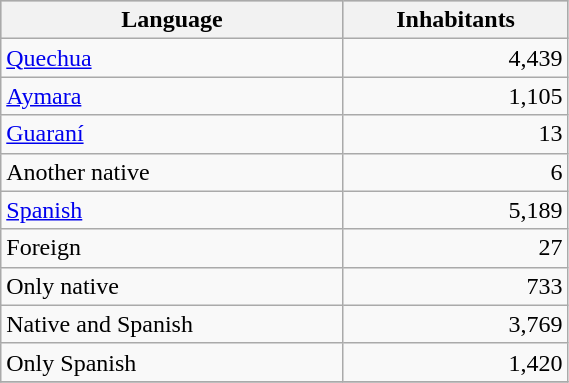<table class="wikitable" border="1" style="width:30%;" border="1">
<tr bgcolor=silver>
<th><strong>Language</strong></th>
<th><strong>Inhabitants</strong></th>
</tr>
<tr>
<td><a href='#'>Quechua</a></td>
<td align="right">4,439</td>
</tr>
<tr>
<td><a href='#'>Aymara</a></td>
<td align="right">1,105</td>
</tr>
<tr>
<td><a href='#'>Guaraní</a></td>
<td align="right">13</td>
</tr>
<tr>
<td>Another native</td>
<td align="right">6</td>
</tr>
<tr>
<td><a href='#'>Spanish</a></td>
<td align="right">5,189</td>
</tr>
<tr>
<td>Foreign</td>
<td align="right">27</td>
</tr>
<tr>
<td>Only native</td>
<td align="right">733</td>
</tr>
<tr>
<td>Native and Spanish</td>
<td align="right">3,769</td>
</tr>
<tr>
<td>Only Spanish</td>
<td align="right">1,420</td>
</tr>
<tr>
</tr>
</table>
